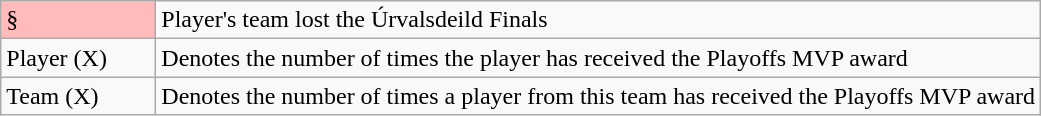<table class="wikitable">
<tr>
<td style="background-color:#FFBBBB; border:1px solid #aaaaaa; width:6em">§</td>
<td>Player's team lost the Úrvalsdeild Finals</td>
</tr>
<tr>
<td>Player (X)</td>
<td>Denotes the number of times the player has received the Playoffs MVP award</td>
</tr>
<tr>
<td>Team (X)</td>
<td>Denotes the number of times a player from this team has received the Playoffs MVP award</td>
</tr>
</table>
